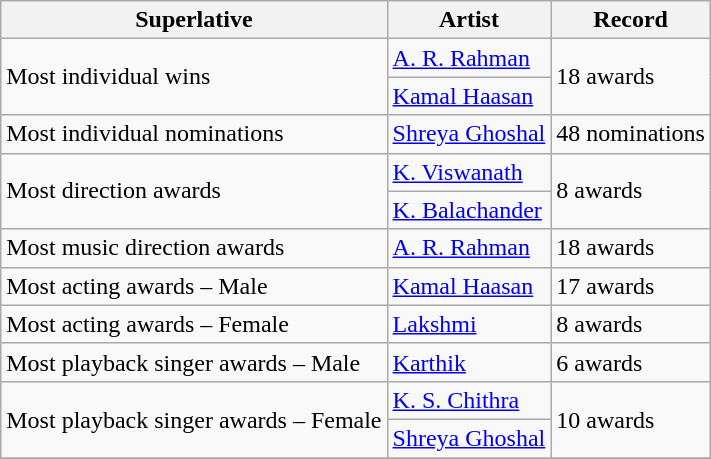<table class="wikitable">
<tr>
<th>Superlative</th>
<th>Artist</th>
<th>Record</th>
</tr>
<tr>
<td rowspan=2>Most individual wins</td>
<td><a href='#'>A. R. Rahman</a></td>
<td rowspan=2>18 awards</td>
</tr>
<tr>
<td><a href='#'>Kamal Haasan</a></td>
</tr>
<tr>
<td>Most individual nominations</td>
<td><a href='#'>Shreya Ghoshal</a></td>
<td>48 nominations</td>
</tr>
<tr>
<td rowspan=2>Most direction awards</td>
<td><a href='#'>K. Viswanath</a></td>
<td rowspan=2>8 awards</td>
</tr>
<tr>
<td><a href='#'>K. Balachander</a></td>
</tr>
<tr>
<td>Most music direction awards</td>
<td><a href='#'>A. R. Rahman</a></td>
<td>18 awards</td>
</tr>
<tr>
<td>Most acting awards – Male</td>
<td><a href='#'>Kamal Haasan</a></td>
<td>17 awards</td>
</tr>
<tr>
<td>Most acting awards – Female</td>
<td><a href='#'>  Lakshmi</a></td>
<td>8 awards</td>
</tr>
<tr>
<td>Most playback singer awards – Male</td>
<td><a href='#'>Karthik</a></td>
<td>6 awards</td>
</tr>
<tr>
<td rowspan=2>Most playback singer awards – Female</td>
<td><a href='#'>K. S. Chithra</a></td>
<td rowspan=2>10 awards</td>
</tr>
<tr>
<td><a href='#'>Shreya Ghoshal</a></td>
</tr>
<tr>
</tr>
</table>
